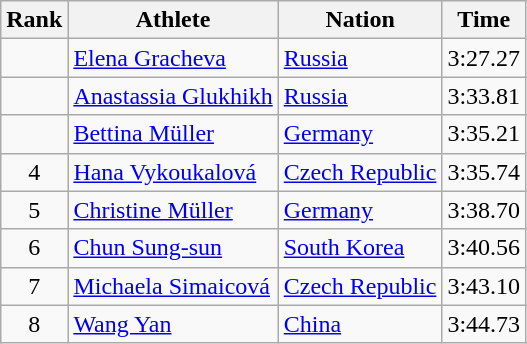<table class="wikitable sortable" style="text-align:center">
<tr>
<th>Rank</th>
<th>Athlete</th>
<th>Nation</th>
<th>Time</th>
</tr>
<tr>
<td></td>
<td align=left><a href='#'>Elena Gracheva</a></td>
<td align=left> <a href='#'>Russia</a></td>
<td>3:27.27</td>
</tr>
<tr>
<td></td>
<td align=left><a href='#'>Anastassia Glukhikh</a></td>
<td align=left> <a href='#'>Russia</a></td>
<td>3:33.81</td>
</tr>
<tr>
<td></td>
<td align=left><a href='#'>Bettina Müller</a></td>
<td align=left> <a href='#'>Germany</a></td>
<td>3:35.21</td>
</tr>
<tr>
<td>4</td>
<td align=left><a href='#'>Hana Vykoukalová</a></td>
<td align=left> <a href='#'>Czech Republic</a></td>
<td>3:35.74</td>
</tr>
<tr>
<td>5</td>
<td align=left><a href='#'>Christine Müller</a></td>
<td align=left> <a href='#'>Germany</a></td>
<td>3:38.70</td>
</tr>
<tr>
<td>6</td>
<td align=left><a href='#'>Chun Sung-sun</a></td>
<td align=left> <a href='#'>South Korea</a></td>
<td>3:40.56</td>
</tr>
<tr>
<td>7</td>
<td align=left><a href='#'>Michaela Simaicová</a></td>
<td align=left> <a href='#'>Czech Republic</a></td>
<td>3:43.10</td>
</tr>
<tr>
<td>8</td>
<td align=left><a href='#'>Wang Yan</a></td>
<td align=left> <a href='#'>China</a></td>
<td>3:44.73</td>
</tr>
</table>
